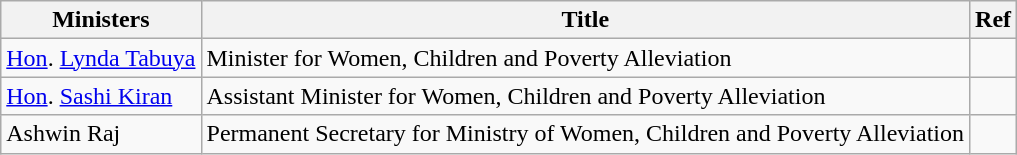<table class="wikitable">
<tr>
<th>Ministers</th>
<th>Title</th>
<th>Ref</th>
</tr>
<tr>
<td><a href='#'>Hon</a>. <a href='#'>Lynda Tabuya</a></td>
<td>Minister for Women, Children and Poverty Alleviation</td>
<td></td>
</tr>
<tr>
<td><a href='#'>Hon</a>. <a href='#'>Sashi Kiran</a></td>
<td>Assistant Minister for Women, Children and Poverty Alleviation</td>
<td></td>
</tr>
<tr>
<td>Ashwin Raj</td>
<td>Permanent Secretary for Ministry of Women, Children and Poverty Alleviation</td>
<td></td>
</tr>
</table>
